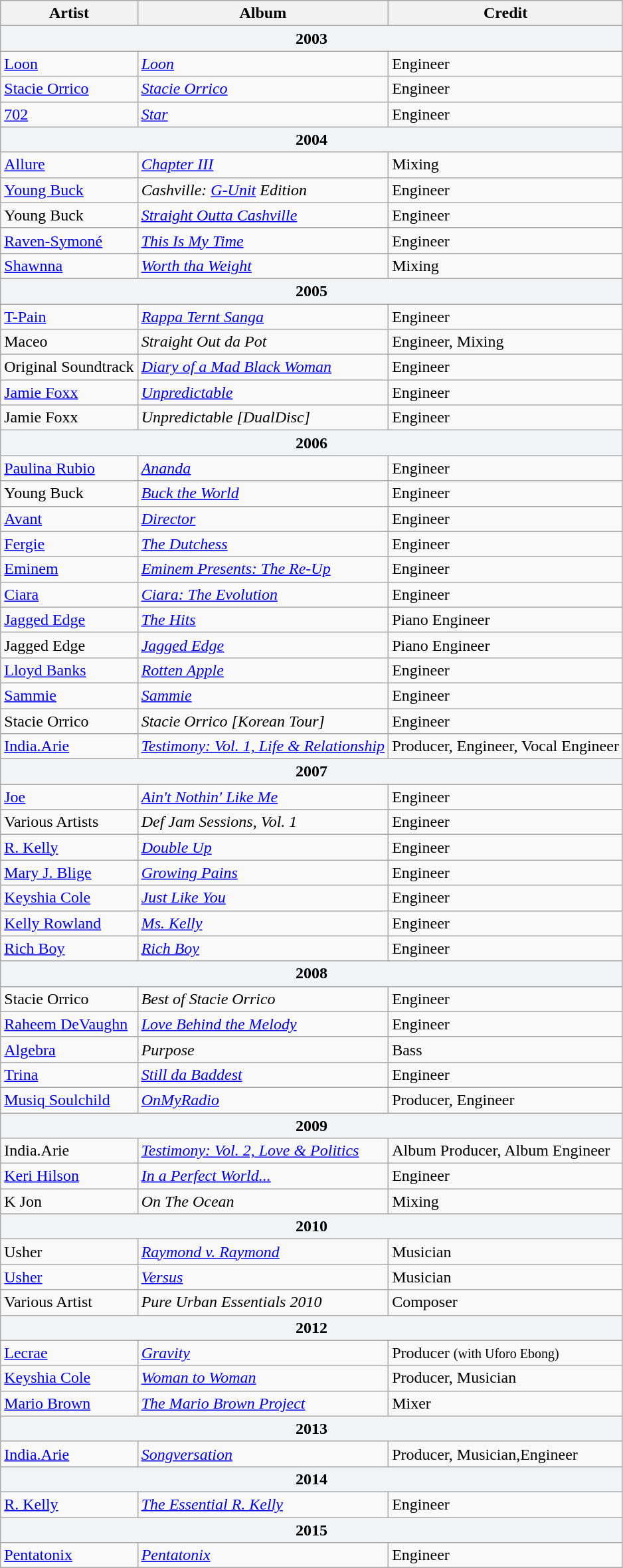<table class=wikitable>
<tr>
<th>Artist</th>
<th>Album</th>
<th>Credit</th>
</tr>
<tr>
<td colspan="4"  style="text-align:center; background:#f2f3f4;"><strong>2003</strong></td>
</tr>
<tr>
<td><a href='#'>Loon</a></td>
<td><em><a href='#'>Loon</a></em></td>
<td>Engineer</td>
</tr>
<tr>
<td><a href='#'>Stacie Orrico</a></td>
<td><em><a href='#'>Stacie Orrico</a></em></td>
<td>Engineer</td>
</tr>
<tr>
<td><a href='#'>702</a></td>
<td><em><a href='#'>Star</a></em></td>
<td>Engineer</td>
</tr>
<tr>
<td colspan="4"  style="text-align:center; background:#f2f3f4;"><strong>2004</strong></td>
</tr>
<tr>
<td><a href='#'>Allure</a></td>
<td><em><a href='#'>Chapter III</a></em></td>
<td>Mixing</td>
</tr>
<tr>
<td><a href='#'>Young Buck</a></td>
<td><em>Cashville: <a href='#'>G-Unit</a> Edition</em></td>
<td>Engineer</td>
</tr>
<tr>
<td>Young Buck</td>
<td><em><a href='#'>Straight Outta Cashville</a></em></td>
<td>Engineer</td>
</tr>
<tr>
<td><a href='#'>Raven-Symoné</a></td>
<td><em><a href='#'>This Is My Time</a></em></td>
<td>Engineer</td>
</tr>
<tr>
<td><a href='#'>Shawnna</a></td>
<td><em><a href='#'>Worth tha Weight</a></em></td>
<td>Mixing</td>
</tr>
<tr>
<td colspan="4"  style="text-align:center; background:#f2f3f4;"><strong>2005</strong></td>
</tr>
<tr>
<td><a href='#'>T-Pain</a></td>
<td><em><a href='#'>Rappa Ternt Sanga</a></em></td>
<td>Engineer</td>
</tr>
<tr>
<td>Maceo</td>
<td><em>Straight Out da Pot</em></td>
<td>Engineer, Mixing</td>
</tr>
<tr>
<td>Original Soundtrack</td>
<td><em><a href='#'>Diary of a Mad Black Woman</a></em></td>
<td>Engineer</td>
</tr>
<tr>
<td><a href='#'>Jamie Foxx</a></td>
<td><em><a href='#'>Unpredictable</a></em></td>
<td>Engineer</td>
</tr>
<tr>
<td>Jamie Foxx</td>
<td><em>Unpredictable [DualDisc]</em></td>
<td>Engineer</td>
</tr>
<tr>
<td colspan="4"  style="text-align:center; background:#f2f3f4;"><strong>2006</strong></td>
</tr>
<tr>
<td><a href='#'>Paulina Rubio</a></td>
<td><em><a href='#'>Ananda</a></em></td>
<td>Engineer</td>
</tr>
<tr>
<td>Young Buck</td>
<td><em><a href='#'>Buck the World</a></em></td>
<td>Engineer</td>
</tr>
<tr>
<td><a href='#'>Avant</a></td>
<td><em><a href='#'>Director</a></em></td>
<td>Engineer</td>
</tr>
<tr>
<td><a href='#'>Fergie</a></td>
<td><em><a href='#'>The Dutchess</a></em></td>
<td>Engineer</td>
</tr>
<tr>
<td><a href='#'>Eminem</a></td>
<td><em><a href='#'>Eminem Presents: The Re-Up</a></em></td>
<td>Engineer</td>
</tr>
<tr>
<td><a href='#'>Ciara</a></td>
<td><em><a href='#'>Ciara: The Evolution</a></em></td>
<td>Engineer</td>
</tr>
<tr>
<td><a href='#'>Jagged Edge</a></td>
<td><em><a href='#'>The Hits</a></em></td>
<td>Piano Engineer</td>
</tr>
<tr>
<td>Jagged Edge</td>
<td><em><a href='#'>Jagged Edge</a></em></td>
<td>Piano Engineer</td>
</tr>
<tr>
<td><a href='#'>Lloyd Banks</a></td>
<td><em><a href='#'>Rotten Apple</a></em></td>
<td>Engineer</td>
</tr>
<tr>
<td><a href='#'>Sammie</a></td>
<td><em><a href='#'>Sammie</a></em></td>
<td>Engineer</td>
</tr>
<tr>
<td>Stacie Orrico</td>
<td><em>Stacie Orrico [Korean Tour]</em></td>
<td>Engineer</td>
</tr>
<tr>
<td><a href='#'>India.Arie</a></td>
<td><em><a href='#'>Testimony: Vol. 1, Life & Relationship</a></em></td>
<td>Producer, Engineer, Vocal Engineer</td>
</tr>
<tr>
<td colspan="4"  style="text-align:center; background:#f2f3f4;"><strong>2007</strong></td>
</tr>
<tr>
<td><a href='#'>Joe</a></td>
<td><em><a href='#'>Ain't Nothin' Like Me</a></em></td>
<td>Engineer</td>
</tr>
<tr>
<td>Various Artists</td>
<td><em>Def Jam Sessions, Vol. 1</em></td>
<td>Engineer</td>
</tr>
<tr>
<td><a href='#'>R. Kelly</a></td>
<td><em><a href='#'>Double Up</a></em></td>
<td>Engineer</td>
</tr>
<tr>
<td><a href='#'>Mary J. Blige</a></td>
<td><em><a href='#'>Growing Pains</a></em></td>
<td>Engineer</td>
</tr>
<tr>
<td><a href='#'>Keyshia Cole</a></td>
<td><em><a href='#'>Just Like You</a></em></td>
<td>Engineer</td>
</tr>
<tr>
<td><a href='#'>Kelly Rowland</a></td>
<td><em><a href='#'>Ms. Kelly</a></em></td>
<td>Engineer</td>
</tr>
<tr>
<td><a href='#'>Rich Boy</a></td>
<td><em><a href='#'>Rich Boy</a></em></td>
<td>Engineer</td>
</tr>
<tr>
<td colspan="4"  style="text-align:center; background:#f2f3f4;"><strong>2008</strong></td>
</tr>
<tr>
<td>Stacie Orrico</td>
<td><em>Best of Stacie Orrico</em></td>
<td>Engineer</td>
</tr>
<tr>
<td><a href='#'>Raheem DeVaughn</a></td>
<td><em><a href='#'>Love Behind the Melody</a></em></td>
<td>Engineer</td>
</tr>
<tr>
<td><a href='#'>Algebra</a></td>
<td><em>Purpose</em></td>
<td>Bass</td>
</tr>
<tr>
<td><a href='#'>Trina</a></td>
<td><em><a href='#'>Still da Baddest</a></em></td>
<td>Engineer</td>
</tr>
<tr>
<td><a href='#'>Musiq Soulchild</a></td>
<td><em><a href='#'>OnMyRadio</a></em></td>
<td>Producer, Engineer</td>
</tr>
<tr>
<td colspan="4"  style="text-align:center; background:#f2f3f4;"><strong>2009</strong></td>
</tr>
<tr>
<td>India.Arie</td>
<td><em><a href='#'>Testimony: Vol. 2, Love & Politics</a></em></td>
<td>Album Producer, Album Engineer</td>
</tr>
<tr>
<td><a href='#'>Keri Hilson</a></td>
<td><em><a href='#'>In a Perfect World...</a></em></td>
<td>Engineer</td>
</tr>
<tr>
<td>K Jon</td>
<td><em>On The Ocean</em></td>
<td>Mixing</td>
</tr>
<tr>
<td colspan="4"  style="text-align:center; background:#f2f3f4;"><strong>2010</strong></td>
</tr>
<tr>
<td>Usher</td>
<td><em><a href='#'>Raymond v. Raymond</a></em></td>
<td>Musician</td>
</tr>
<tr>
<td><a href='#'>Usher</a></td>
<td><em><a href='#'>Versus</a></em></td>
<td>Musician</td>
</tr>
<tr>
<td>Various Artist</td>
<td><em>Pure Urban Essentials 2010</em></td>
<td>Composer</td>
</tr>
<tr>
<td colspan="4"  style="text-align:center; background:#f2f3f4;"><strong>2012</strong></td>
</tr>
<tr>
<td><a href='#'>Lecrae</a></td>
<td><em><a href='#'>Gravity</a></em></td>
<td>Producer <small>(with Uforo Ebong)</small></td>
</tr>
<tr>
<td><a href='#'>Keyshia Cole</a></td>
<td><em><a href='#'>Woman to Woman</a></em></td>
<td>Producer, Musician</td>
</tr>
<tr>
<td><a href='#'>Mario Brown</a></td>
<td><em><a href='#'>The Mario Brown Project</a></em></td>
<td>Mixer</td>
</tr>
<tr>
<td colspan="4"  style="text-align:center; background:#f2f3f4;"><strong>2013</strong></td>
</tr>
<tr>
<td><a href='#'>India.Arie</a></td>
<td><em><a href='#'>Songversation</a></em></td>
<td>Producer, Musician,Engineer</td>
</tr>
<tr>
<td colspan="4"  style="text-align:center; background:#f2f3f4;"><strong>2014</strong></td>
</tr>
<tr>
<td><a href='#'>R. Kelly</a></td>
<td><em><a href='#'>The Essential R. Kelly</a></em></td>
<td>Engineer</td>
</tr>
<tr>
<td colspan="4"  style="text-align:center; background:#f2f3f4;"><strong>2015</strong></td>
</tr>
<tr>
<td><a href='#'>Pentatonix</a></td>
<td><em><a href='#'>Pentatonix</a></em></td>
<td>Engineer</td>
</tr>
</table>
